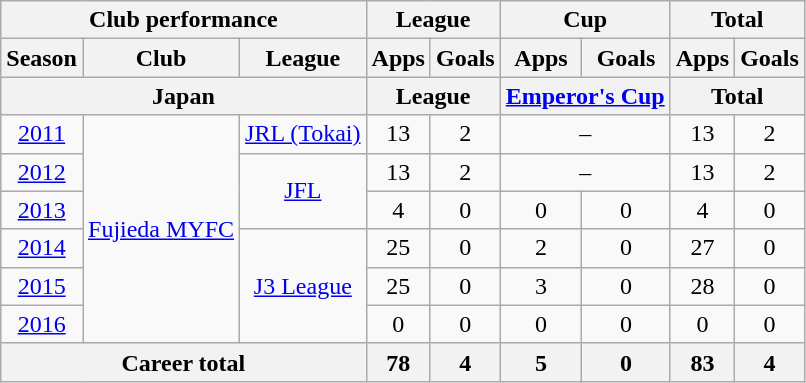<table class="wikitable" style="text-align:center">
<tr>
<th colspan=3>Club performance</th>
<th colspan=2>League</th>
<th colspan=2>Cup</th>
<th colspan=2>Total</th>
</tr>
<tr>
<th>Season</th>
<th>Club</th>
<th>League</th>
<th>Apps</th>
<th>Goals</th>
<th>Apps</th>
<th>Goals</th>
<th>Apps</th>
<th>Goals</th>
</tr>
<tr>
<th colspan=3>Japan</th>
<th colspan=2>League</th>
<th colspan=2><a href='#'>Emperor's Cup</a></th>
<th colspan=2>Total</th>
</tr>
<tr>
<td><a href='#'>2011</a></td>
<td rowspan="6"><a href='#'>Fujieda MYFC</a></td>
<td rowspan="1"><a href='#'>JRL (Tokai)</a></td>
<td>13</td>
<td>2</td>
<td colspan="2">–</td>
<td>13</td>
<td>2</td>
</tr>
<tr>
<td><a href='#'>2012</a></td>
<td rowspan="2"><a href='#'>JFL</a></td>
<td>13</td>
<td>2</td>
<td colspan="2">–</td>
<td>13</td>
<td>2</td>
</tr>
<tr>
<td><a href='#'>2013</a></td>
<td>4</td>
<td>0</td>
<td>0</td>
<td>0</td>
<td>4</td>
<td>0</td>
</tr>
<tr>
<td><a href='#'>2014</a></td>
<td rowspan="3"><a href='#'>J3 League</a></td>
<td>25</td>
<td>0</td>
<td>2</td>
<td>0</td>
<td>27</td>
<td>0</td>
</tr>
<tr>
<td><a href='#'>2015</a></td>
<td>25</td>
<td>0</td>
<td>3</td>
<td>0</td>
<td>28</td>
<td>0</td>
</tr>
<tr>
<td><a href='#'>2016</a></td>
<td>0</td>
<td>0</td>
<td>0</td>
<td>0</td>
<td>0</td>
<td>0</td>
</tr>
<tr>
<th colspan=3>Career total</th>
<th>78</th>
<th>4</th>
<th>5</th>
<th>0</th>
<th>83</th>
<th>4</th>
</tr>
</table>
